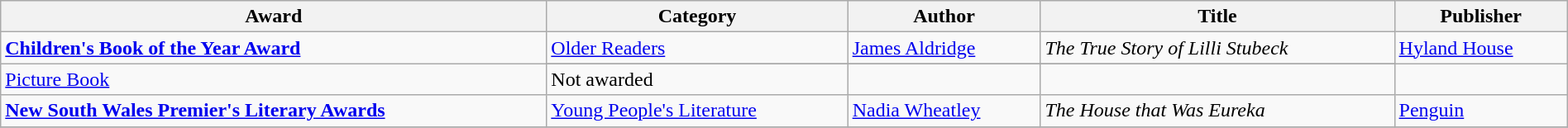<table class="wikitable" width=100%>
<tr>
<th>Award</th>
<th>Category</th>
<th>Author</th>
<th>Title</th>
<th>Publisher</th>
</tr>
<tr>
<td rowspan=2><strong><a href='#'>Children's Book of the Year Award</a></strong></td>
<td><a href='#'>Older Readers</a></td>
<td><a href='#'>James Aldridge</a></td>
<td><em>The True Story of Lilli Stubeck</em></td>
<td><a href='#'>Hyland House</a></td>
</tr>
<tr>
</tr>
<tr>
<td><a href='#'>Picture Book</a></td>
<td>Not awarded</td>
<td></td>
<td></td>
</tr>
<tr>
<td><strong><a href='#'>New South Wales Premier's Literary Awards</a></strong></td>
<td><a href='#'>Young People's Literature</a></td>
<td><a href='#'>Nadia Wheatley</a></td>
<td><em>The House that Was Eureka</em></td>
<td><a href='#'>Penguin</a></td>
</tr>
<tr>
</tr>
</table>
